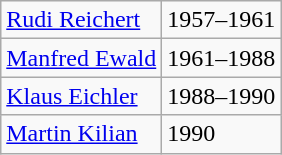<table class=wikitable>
<tr>
<td><a href='#'>Rudi Reichert</a></td>
<td>1957–1961</td>
</tr>
<tr>
<td><a href='#'>Manfred Ewald</a></td>
<td>1961–1988</td>
</tr>
<tr>
<td><a href='#'>Klaus Eichler</a></td>
<td>1988–1990</td>
</tr>
<tr>
<td><a href='#'>Martin Kilian</a></td>
<td>1990</td>
</tr>
</table>
